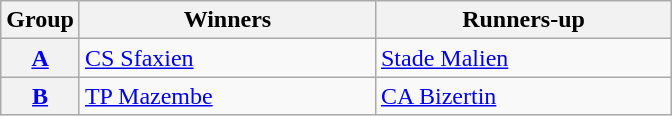<table class="wikitable">
<tr>
<th>Group</th>
<th width=190>Winners</th>
<th width=190>Runners-up</th>
</tr>
<tr>
<th><a href='#'>A</a></th>
<td> <a href='#'>CS Sfaxien</a></td>
<td> <a href='#'>Stade Malien</a></td>
</tr>
<tr>
<th><a href='#'>B</a></th>
<td> <a href='#'>TP Mazembe</a></td>
<td> <a href='#'>CA Bizertin</a></td>
</tr>
</table>
